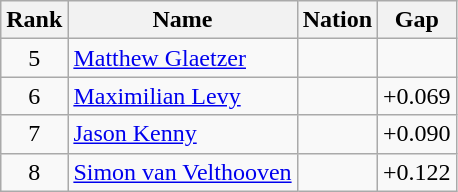<table class="wikitable sortable" style="text-align:center">
<tr>
<th>Rank</th>
<th>Name</th>
<th>Nation</th>
<th>Gap</th>
</tr>
<tr>
<td>5</td>
<td align=left><a href='#'>Matthew Glaetzer</a></td>
<td align=left></td>
<td></td>
</tr>
<tr>
<td>6</td>
<td align=left><a href='#'>Maximilian Levy</a></td>
<td align=left></td>
<td>+0.069</td>
</tr>
<tr>
<td>7</td>
<td align=left><a href='#'>Jason Kenny</a></td>
<td align=left></td>
<td>+0.090</td>
</tr>
<tr>
<td>8</td>
<td align=left><a href='#'>Simon van Velthooven</a></td>
<td align=left></td>
<td>+0.122</td>
</tr>
</table>
